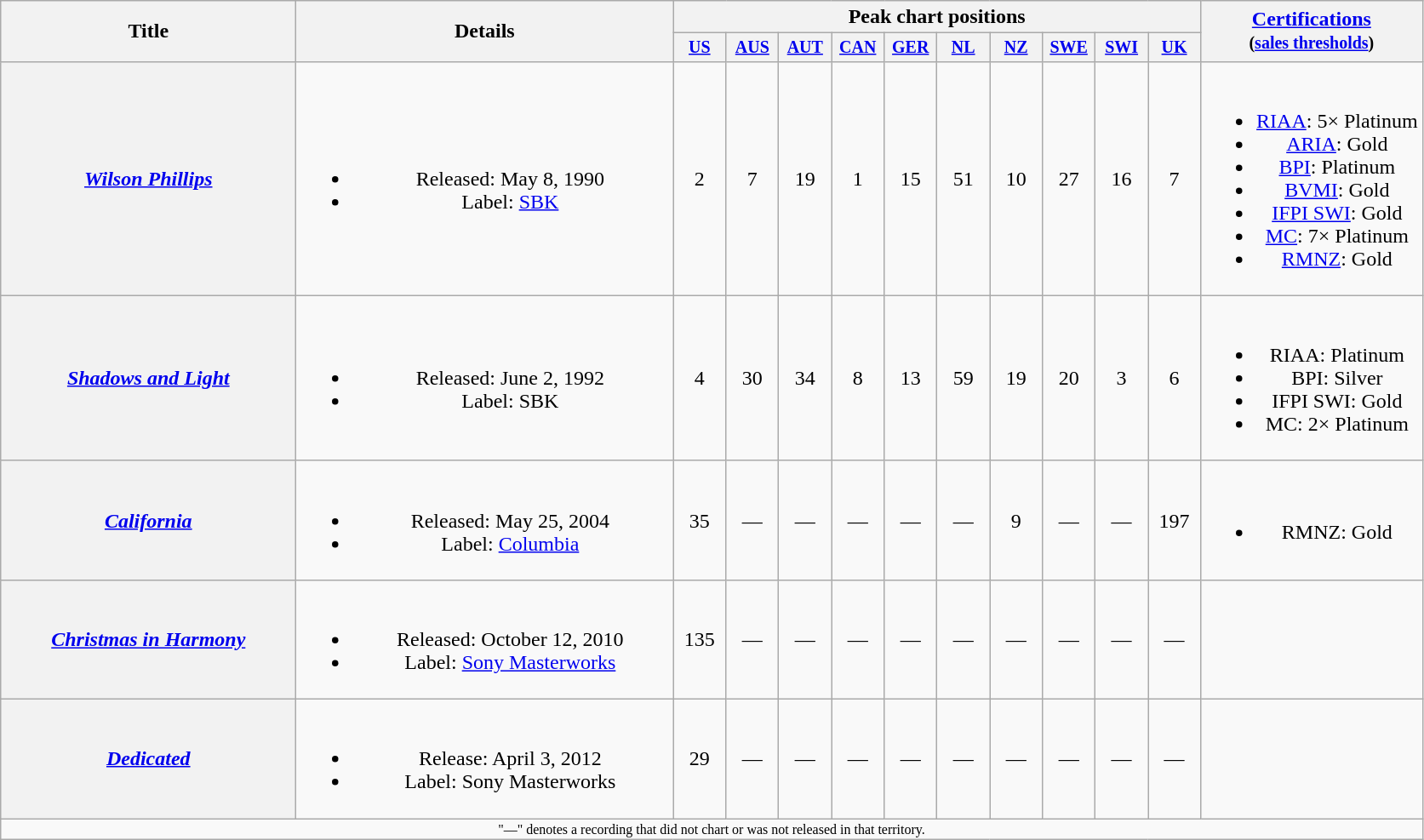<table class="wikitable plainrowheaders" style="text-align:center;">
<tr>
<th rowspan="2" style="width:14em;">Title</th>
<th rowspan="2" style="width:18em;">Details</th>
<th colspan="10">Peak chart positions</th>
<th rowspan="2"><a href='#'>Certifications</a><br><small>(<a href='#'>sales thresholds</a>)</small></th>
</tr>
<tr style="font-size:smaller;">
<th style="width:35px;"><a href='#'>US</a><br></th>
<th style="width:35px;"><a href='#'>AUS</a><br></th>
<th style="width:35px;"><a href='#'>AUT</a><br></th>
<th style="width:35px;"><a href='#'>CAN</a><br></th>
<th style="width:35px;"><a href='#'>GER</a><br></th>
<th style="width:35px;"><a href='#'>NL</a><br></th>
<th style="width:35px;"><a href='#'>NZ</a><br></th>
<th style="width:35px;"><a href='#'>SWE</a><br></th>
<th style="width:35px;"><a href='#'>SWI</a><br></th>
<th style="width:35px;"><a href='#'>UK</a><br></th>
</tr>
<tr>
<th scope="row"><em><a href='#'>Wilson Phillips</a></em></th>
<td><br><ul><li>Released: May 8, 1990</li><li>Label: <a href='#'>SBK</a></li></ul></td>
<td>2</td>
<td>7</td>
<td>19</td>
<td>1</td>
<td>15</td>
<td>51</td>
<td>10</td>
<td>27</td>
<td>16</td>
<td>7</td>
<td><br><ul><li><a href='#'>RIAA</a>: 5× Platinum</li><li><a href='#'>ARIA</a>: Gold</li><li><a href='#'>BPI</a>: Platinum</li><li><a href='#'>BVMI</a>: Gold</li><li><a href='#'>IFPI SWI</a>: Gold</li><li><a href='#'>MC</a>: 7× Platinum</li><li><a href='#'>RMNZ</a>: Gold</li></ul></td>
</tr>
<tr>
<th scope="row"><em><a href='#'>Shadows and Light</a></em></th>
<td><br><ul><li>Released: June 2, 1992</li><li>Label: SBK</li></ul></td>
<td>4</td>
<td>30</td>
<td>34</td>
<td>8</td>
<td>13</td>
<td>59</td>
<td>19</td>
<td>20</td>
<td>3</td>
<td>6</td>
<td><br><ul><li>RIAA: Platinum</li><li>BPI: Silver</li><li>IFPI SWI: Gold</li><li>MC: 2× Platinum</li></ul></td>
</tr>
<tr>
<th scope="row"><em><a href='#'>California</a></em></th>
<td><br><ul><li>Released: May 25, 2004</li><li>Label: <a href='#'>Columbia</a></li></ul></td>
<td>35</td>
<td>—</td>
<td>—</td>
<td>—</td>
<td>—</td>
<td>—</td>
<td>9</td>
<td>—</td>
<td>—</td>
<td>197</td>
<td><br><ul><li>RMNZ: Gold</li></ul></td>
</tr>
<tr>
<th scope="row"><em><a href='#'>Christmas in Harmony</a></em></th>
<td><br><ul><li>Released: October 12, 2010</li><li>Label: <a href='#'>Sony Masterworks</a></li></ul></td>
<td>135</td>
<td>—</td>
<td>—</td>
<td>—</td>
<td>—</td>
<td>—</td>
<td>—</td>
<td>—</td>
<td>—</td>
<td>—</td>
<td></td>
</tr>
<tr>
<th scope="row"><em><a href='#'>Dedicated</a></em></th>
<td><br><ul><li>Release: April 3, 2012</li><li>Label: Sony Masterworks</li></ul></td>
<td>29</td>
<td>—</td>
<td>—</td>
<td>—</td>
<td>—</td>
<td>—</td>
<td>—</td>
<td>—</td>
<td>—</td>
<td>—</td>
<td></td>
</tr>
<tr>
<td colspan="13" style="font-size: 8pt">"—" denotes a recording that did not chart or was not released in that territory.</td>
</tr>
</table>
